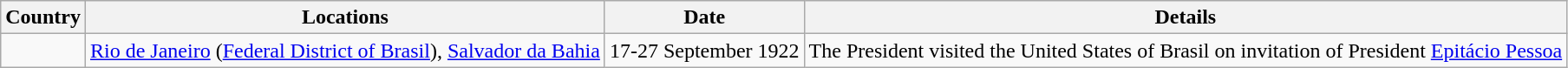<table class="wikitable">
<tr>
<th>Country</th>
<th>Locations</th>
<th>Date</th>
<th>Details</th>
</tr>
<tr>
<td></td>
<td><a href='#'>Rio de Janeiro</a> (<a href='#'>Federal District of Brasil</a>), <a href='#'>Salvador da Bahia</a></td>
<td>17-27 September 1922</td>
<td>The President visited the United States of Brasil on invitation of President <a href='#'>Epitácio Pessoa</a></td>
</tr>
</table>
